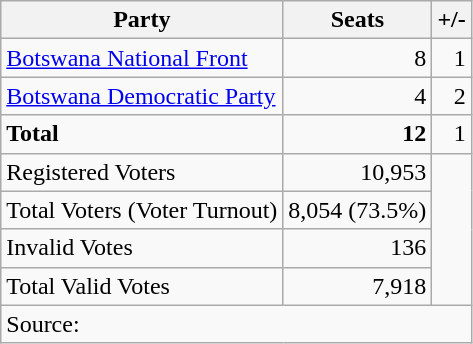<table class=wikitable style=text-align:right>
<tr>
<th>Party</th>
<th>Seats</th>
<th>+/-</th>
</tr>
<tr>
<td align=left><a href='#'>Botswana National Front</a></td>
<td>8</td>
<td>1</td>
</tr>
<tr>
<td align=left><a href='#'>Botswana Democratic Party</a></td>
<td>4</td>
<td>2</td>
</tr>
<tr>
<td align=left><strong>Total</strong></td>
<td><strong>12</strong></td>
<td>1</td>
</tr>
<tr>
<td align=left>Registered Voters</td>
<td>10,953</td>
</tr>
<tr>
<td align=left>Total Voters (Voter Turnout)</td>
<td>8,054 (73.5%)</td>
</tr>
<tr>
<td align=left>Invalid Votes</td>
<td>136</td>
</tr>
<tr>
<td align=left>Total Valid Votes</td>
<td>7,918</td>
</tr>
<tr>
<td colspan=4 align=left>Source: </td>
</tr>
</table>
